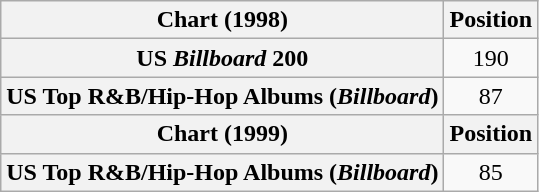<table class="wikitable plainrowheaders" style="text-align:center;">
<tr>
<th>Chart (1998)</th>
<th>Position</th>
</tr>
<tr>
<th scope="row">US <em>Billboard</em> 200</th>
<td>190</td>
</tr>
<tr>
<th scope="row">US Top R&B/Hip-Hop Albums (<em>Billboard</em>)</th>
<td>87</td>
</tr>
<tr>
<th>Chart (1999)</th>
<th>Position</th>
</tr>
<tr>
<th scope="row">US Top R&B/Hip-Hop Albums (<em>Billboard</em>)</th>
<td>85</td>
</tr>
</table>
